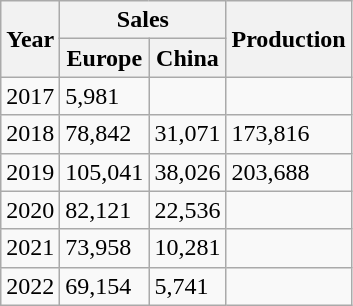<table class="wikitable">
<tr>
<th rowspan="2">Year</th>
<th colspan="2">Sales</th>
<th rowspan="2">Production</th>
</tr>
<tr>
<th>Europe</th>
<th>China</th>
</tr>
<tr>
<td>2017</td>
<td>5,981</td>
<td></td>
<td></td>
</tr>
<tr>
<td>2018</td>
<td>78,842</td>
<td>31,071</td>
<td>173,816</td>
</tr>
<tr>
<td>2019</td>
<td>105,041</td>
<td>38,026</td>
<td>203,688</td>
</tr>
<tr>
<td>2020</td>
<td>82,121</td>
<td>22,536</td>
<td></td>
</tr>
<tr>
<td>2021</td>
<td>73,958</td>
<td>10,281</td>
<td></td>
</tr>
<tr>
<td>2022</td>
<td>69,154</td>
<td>5,741</td>
<td></td>
</tr>
</table>
